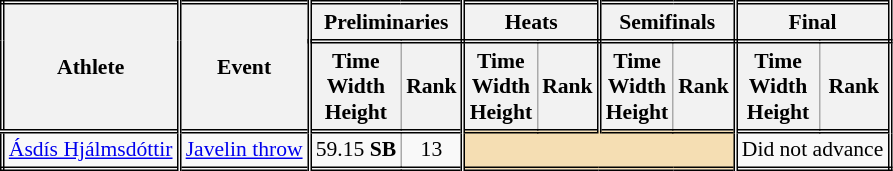<table class=wikitable style="font-size:90%; border: double;">
<tr>
<th rowspan="2" style="border-right:double">Athlete</th>
<th rowspan="2" style="border-right:double">Event</th>
<th colspan="2" style="border-right:double; border-bottom:double;">Preliminaries</th>
<th colspan="2" style="border-right:double; border-bottom:double;">Heats</th>
<th colspan="2" style="border-right:double; border-bottom:double;">Semifinals</th>
<th colspan="2" style="border-right:double; border-bottom:double;">Final</th>
</tr>
<tr>
<th>Time<br>Width<br>Height</th>
<th style="border-right:double">Rank</th>
<th>Time<br>Width<br>Height</th>
<th style="border-right:double">Rank</th>
<th>Time<br>Width<br>Height</th>
<th style="border-right:double">Rank</th>
<th>Time<br>Width<br>Height</th>
<th style="border-right:double">Rank</th>
</tr>
<tr style="border-top: double;">
<td style="border-right:double"><a href='#'>Ásdís Hjálmsdóttir</a></td>
<td style="border-right:double"><a href='#'>Javelin throw</a></td>
<td align=center>59.15 <strong>SB</strong></td>
<td align=center style="border-right:double">13</td>
<td style="border-right:double" colspan= 4 bgcolor="wheat"></td>
<td colspan="2" align=center>Did not advance</td>
</tr>
</table>
